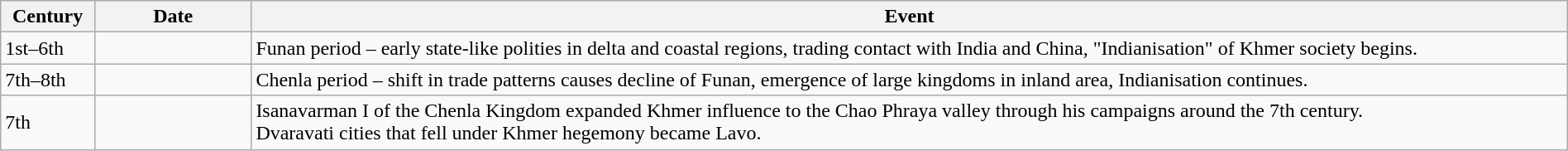<table class="wikitable" width="100%">
<tr>
<th style="width:6%">Century</th>
<th style="width:10%">Date</th>
<th>Event</th>
</tr>
<tr>
<td>1st–6th</td>
<td></td>
<td>Funan period – early state-like polities in delta and coastal regions, trading contact with India and China, "Indianisation" of Khmer society begins.</td>
</tr>
<tr>
<td>7th–8th</td>
<td></td>
<td>Chenla period – shift in trade patterns causes decline of Funan, emergence of large kingdoms in inland area, Indianisation continues.</td>
</tr>
<tr>
<td>7th</td>
<td></td>
<td>Isanavarman I of the Chenla Kingdom expanded Khmer influence to the Chao Phraya valley through his campaigns around the 7th century.<br>Dvaravati cities that fell under Khmer hegemony became Lavo.</td>
</tr>
</table>
